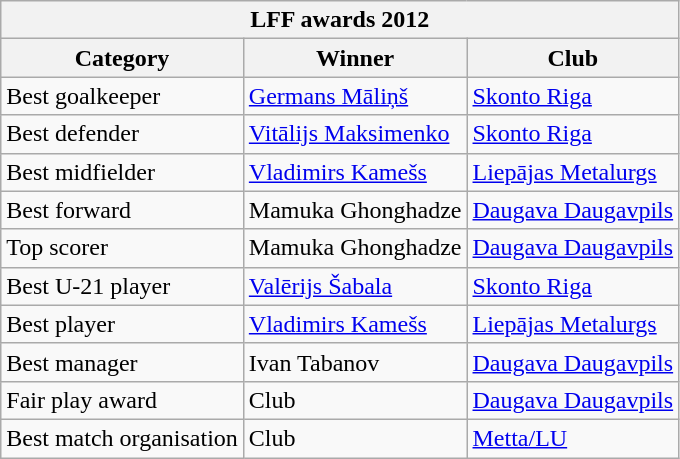<table class="wikitable">
<tr>
<th colspan="3">LFF awards 2012</th>
</tr>
<tr>
<th>Category</th>
<th>Winner</th>
<th>Club</th>
</tr>
<tr>
<td>Best goalkeeper</td>
<td> <a href='#'>Germans Māliņš</a></td>
<td><a href='#'>Skonto Riga</a></td>
</tr>
<tr>
<td>Best defender</td>
<td> <a href='#'>Vitālijs Maksimenko</a></td>
<td><a href='#'>Skonto Riga</a></td>
</tr>
<tr>
<td>Best midfielder</td>
<td> <a href='#'>Vladimirs Kamešs</a></td>
<td><a href='#'>Liepājas Metalurgs</a></td>
</tr>
<tr>
<td>Best forward</td>
<td> Mamuka Ghonghadze</td>
<td><a href='#'>Daugava Daugavpils</a></td>
</tr>
<tr>
<td>Top scorer</td>
<td> Mamuka Ghonghadze</td>
<td><a href='#'>Daugava Daugavpils</a></td>
</tr>
<tr>
<td>Best U-21 player</td>
<td> <a href='#'>Valērijs Šabala</a></td>
<td><a href='#'>Skonto Riga</a></td>
</tr>
<tr>
<td>Best player</td>
<td> <a href='#'>Vladimirs Kamešs</a></td>
<td><a href='#'>Liepājas Metalurgs</a></td>
</tr>
<tr>
<td>Best manager</td>
<td> Ivan Tabanov</td>
<td><a href='#'>Daugava Daugavpils</a></td>
</tr>
<tr>
<td>Fair play award</td>
<td>Club</td>
<td><a href='#'>Daugava Daugavpils</a></td>
</tr>
<tr>
<td>Best match organisation</td>
<td>Club</td>
<td><a href='#'>Metta/LU</a></td>
</tr>
</table>
